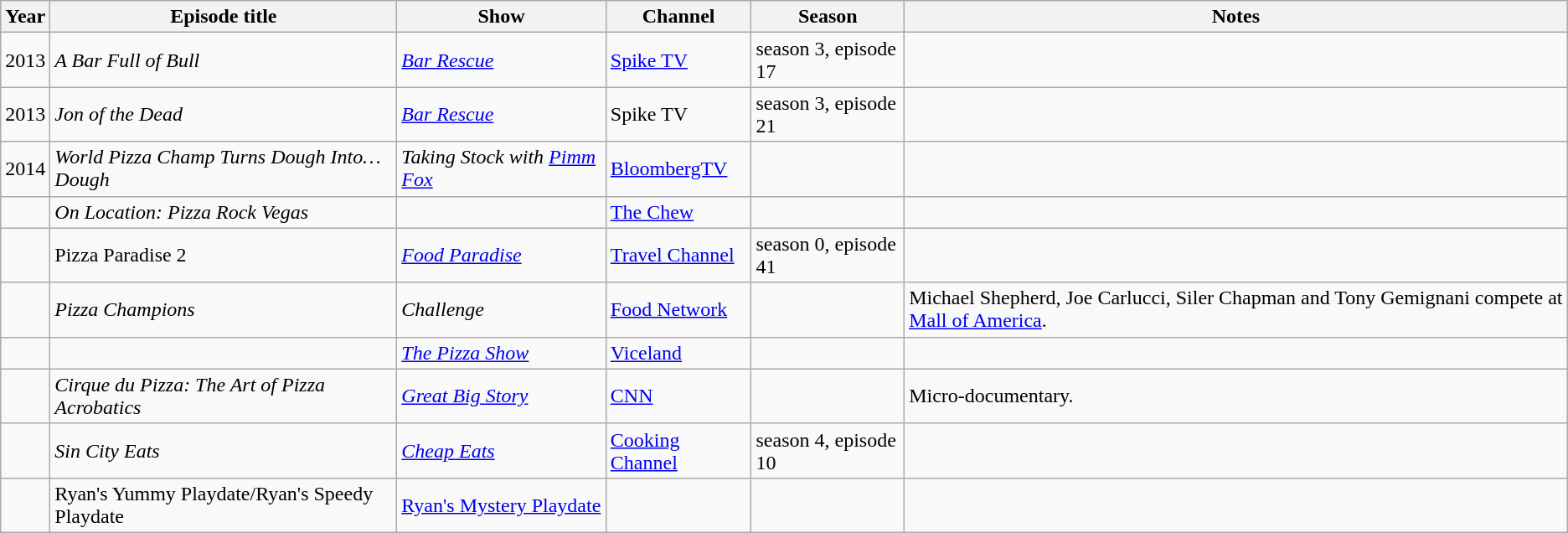<table class="wikitable">
<tr>
<th>Year</th>
<th>Episode title</th>
<th>Show</th>
<th>Channel</th>
<th>Season</th>
<th>Notes</th>
</tr>
<tr>
<td>2013</td>
<td><em>A Bar Full of Bull</em></td>
<td><em><a href='#'>Bar Rescue</a></em></td>
<td><a href='#'>Spike TV</a></td>
<td>season 3, episode 17</td>
<td></td>
</tr>
<tr>
<td>2013</td>
<td><em>Jon of the Dead</em></td>
<td><em><a href='#'>Bar Rescue</a></em></td>
<td>Spike TV</td>
<td>season 3, episode 21</td>
<td></td>
</tr>
<tr>
<td>2014</td>
<td><em>World Pizza Champ Turns Dough Into…Dough</em></td>
<td><em>Taking Stock with <a href='#'>Pimm Fox</a></em></td>
<td><a href='#'>BloombergTV</a></td>
<td></td>
<td></td>
</tr>
<tr>
<td></td>
<td><em>On Location: Pizza Rock Vegas</em></td>
<td></td>
<td><a href='#'>The Chew</a></td>
<td></td>
<td></td>
</tr>
<tr>
<td></td>
<td>Pizza Paradise 2</td>
<td><em><a href='#'>Food Paradise</a></em></td>
<td><a href='#'>Travel Channel</a></td>
<td>season 0, episode 41</td>
<td></td>
</tr>
<tr>
<td></td>
<td><em>Pizza Champions</em></td>
<td><em>Challenge</em></td>
<td><a href='#'>Food Network</a></td>
<td></td>
<td>Michael Shepherd, Joe Carlucci, Siler Chapman and Tony Gemignani compete at <a href='#'>Mall of America</a>.</td>
</tr>
<tr>
<td></td>
<td></td>
<td><em><a href='#'>The Pizza Show</a></em></td>
<td><a href='#'>Viceland</a></td>
<td></td>
<td></td>
</tr>
<tr>
<td></td>
<td><em>Cirque du Pizza: The Art of Pizza Acrobatics</em></td>
<td><em><a href='#'>Great Big Story</a></em></td>
<td><a href='#'>CNN</a></td>
<td></td>
<td>Micro-documentary.</td>
</tr>
<tr>
<td></td>
<td><em>Sin City Eats</em></td>
<td><a href='#'><em>Cheap Eats</em></a></td>
<td><a href='#'>Cooking Channel</a></td>
<td>season 4, episode 10</td>
<td></td>
</tr>
<tr>
<td></td>
<td>Ryan's Yummy Playdate/Ryan's Speedy Playdate</td>
<td><a href='#'>Ryan's Mystery Playdate</a></td>
<td></td>
<td></td>
<td></td>
</tr>
</table>
